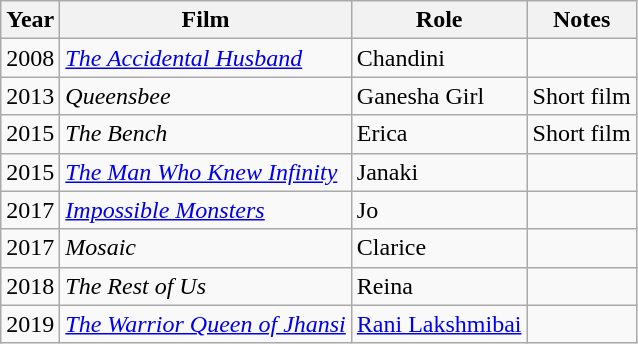<table class="wikitable sortable">
<tr>
<th>Year</th>
<th>Film</th>
<th>Role</th>
<th class="unsortable">Notes</th>
</tr>
<tr>
<td>2008</td>
<td><em><a href='#'>The Accidental Husband</a></em></td>
<td>Chandini</td>
<td></td>
</tr>
<tr>
<td>2013</td>
<td><em>Queensbee</em></td>
<td>Ganesha Girl</td>
<td>Short film</td>
</tr>
<tr>
<td>2015</td>
<td><em>The Bench</em></td>
<td>Erica</td>
<td>Short film</td>
</tr>
<tr>
<td>2015</td>
<td><em><a href='#'>The Man Who Knew Infinity</a></em></td>
<td>Janaki</td>
<td></td>
</tr>
<tr>
<td>2017</td>
<td><em><a href='#'>Impossible Monsters</a></em></td>
<td>Jo</td>
<td></td>
</tr>
<tr>
<td>2017</td>
<td><em>Mosaic</em></td>
<td>Clarice</td>
<td></td>
</tr>
<tr>
<td>2018</td>
<td><em>The Rest of Us</em></td>
<td>Reina</td>
<td></td>
</tr>
<tr>
<td>2019</td>
<td><em><a href='#'>The Warrior Queen of Jhansi</a></em></td>
<td><a href='#'>Rani Lakshmibai</a></td>
<td></td>
</tr>
</table>
